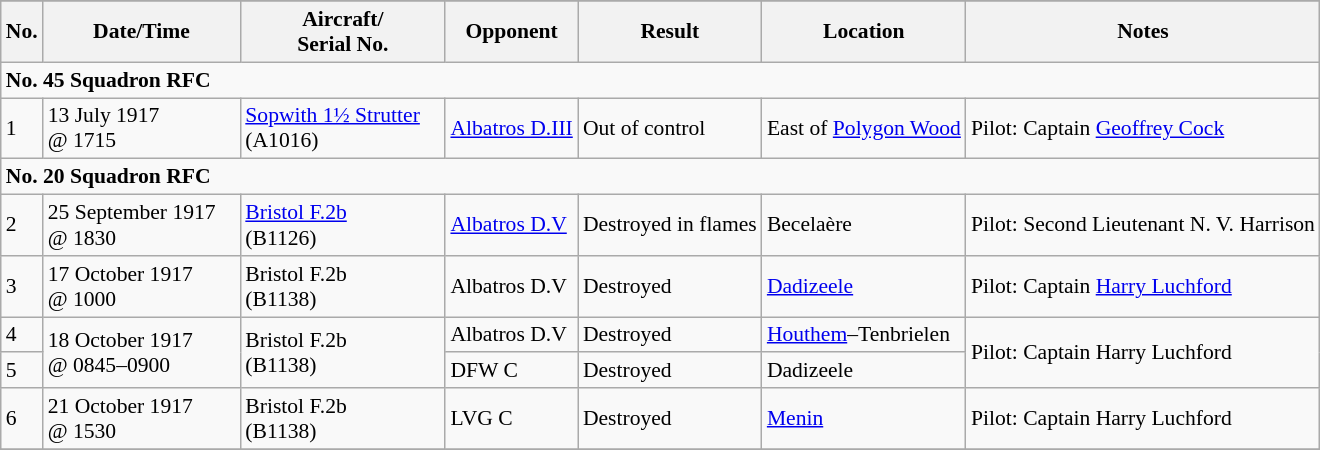<table class="wikitable" style="font-size:90%;">
<tr>
</tr>
<tr>
<th>No.</th>
<th width="125">Date/Time</th>
<th width="130">Aircraft/<br>Serial No.</th>
<th>Opponent</th>
<th>Result</th>
<th>Location</th>
<th>Notes</th>
</tr>
<tr>
<td colspan="7"><strong>No. 45 Squadron RFC</strong></td>
</tr>
<tr>
<td>1</td>
<td>13 July 1917<br>@ 1715</td>
<td><a href='#'>Sopwith 1½ Strutter</a><br>(A1016)</td>
<td><a href='#'>Albatros D.III</a></td>
<td>Out of control</td>
<td>East of <a href='#'>Polygon Wood</a></td>
<td>Pilot: Captain <a href='#'>Geoffrey Cock</a></td>
</tr>
<tr>
<td colspan="7"><strong>No. 20 Squadron RFC</strong></td>
</tr>
<tr>
<td>2</td>
<td>25 September 1917<br>@ 1830</td>
<td><a href='#'>Bristol F.2b</a><br>(B1126)</td>
<td><a href='#'>Albatros D.V</a></td>
<td>Destroyed in flames</td>
<td>Becelaère</td>
<td>Pilot: Second Lieutenant N. V. Harrison</td>
</tr>
<tr>
<td>3</td>
<td>17 October 1917<br>@ 1000</td>
<td>Bristol F.2b<br>(B1138)</td>
<td>Albatros D.V</td>
<td>Destroyed</td>
<td><a href='#'>Dadizeele</a></td>
<td>Pilot: Captain <a href='#'>Harry Luchford</a></td>
</tr>
<tr>
<td>4</td>
<td rowspan="2">18 October 1917<br>@ 0845–0900</td>
<td rowspan="2">Bristol F.2b<br>(B1138)</td>
<td>Albatros D.V</td>
<td>Destroyed</td>
<td><a href='#'>Houthem</a>–Tenbrielen</td>
<td rowspan="2">Pilot: Captain Harry Luchford</td>
</tr>
<tr>
<td>5</td>
<td>DFW C</td>
<td>Destroyed</td>
<td>Dadizeele</td>
</tr>
<tr>
<td>6</td>
<td>21 October 1917<br>@ 1530</td>
<td>Bristol F.2b<br>(B1138)</td>
<td>LVG C</td>
<td>Destroyed</td>
<td><a href='#'>Menin</a></td>
<td>Pilot: Captain Harry Luchford</td>
</tr>
<tr>
</tr>
</table>
